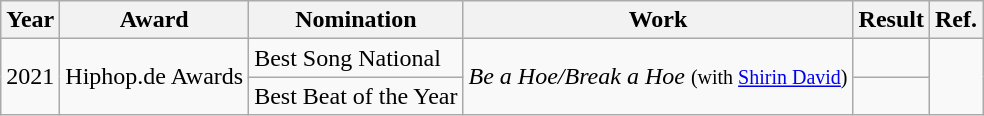<table class="wikitable">
<tr>
<th>Year</th>
<th>Award</th>
<th>Nomination</th>
<th>Work</th>
<th>Result</th>
<th>Ref.</th>
</tr>
<tr>
<td rowspan="2">2021</td>
<td rowspan="2">Hiphop.de Awards</td>
<td>Best Song National</td>
<td rowspan="2"><em>Be a Hoe/Break a Hoe</em> <small>(with <a href='#'>Shirin David</a>)</small></td>
<td></td>
<td rowspan="2"></td>
</tr>
<tr>
<td>Best Beat of the Year</td>
<td></td>
</tr>
</table>
